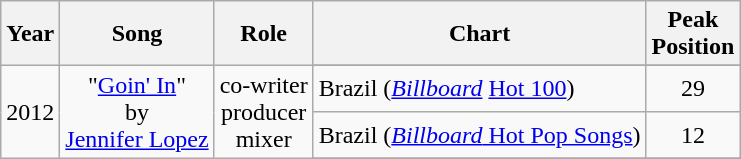<table class="wikitable sortable">
<tr>
<th>Year</th>
<th>Song</th>
<th>Role</th>
<th>Chart</th>
<th>Peak<br>Position</th>
</tr>
<tr>
<td style="text-align:center;" rowspan="5">2012</td>
<td style="text-align:center;" rowspan="5">"<a href='#'>Goin' In</a>"<br>by<br><a href='#'>Jennifer Lopez</a></td>
<td style="text-align:center;" rowspan="5">co-writer<br>producer<br>mixer<br></td>
</tr>
<tr>
<td>Brazil (<em><a href='#'>Billboard</a></em> <a href='#'>Hot 100</a>)</td>
<td style="text-align:center;">29</td>
</tr>
<tr>
<td>Brazil (<a href='#'><em>Billboard</em> Hot Pop Songs</a>)</td>
<td style="text-align:center;">12</td>
</tr>
<tr>
</tr>
<tr>
</tr>
</table>
